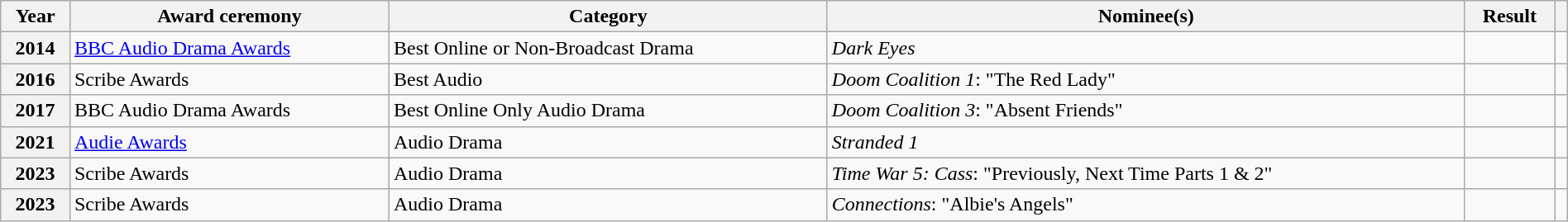<table class="wikitable sortable plainrowheaders" style="width:100%;">
<tr>
<th scope="col">Year</th>
<th scope="col">Award ceremony</th>
<th scope="col">Category</th>
<th scope="col">Nominee(s)</th>
<th scope="col">Result</th>
<th scope="col" class="unsortable"></th>
</tr>
<tr>
<th scope="row" style="text-align:center">2014</th>
<td><a href='#'>BBC Audio Drama Awards</a></td>
<td>Best Online or Non-Broadcast Drama</td>
<td><em>Dark Eyes</em></td>
<td></td>
<td style="text-align:center"></td>
</tr>
<tr>
<th scope="row" style="text-align:center">2016</th>
<td>Scribe Awards</td>
<td>Best Audio</td>
<td><em>Doom Coalition 1</em>: "The Red Lady"</td>
<td></td>
<td style="text-align:center"></td>
</tr>
<tr>
<th scope="row" style="text-align:center">2017</th>
<td>BBC Audio Drama Awards</td>
<td>Best Online Only Audio Drama</td>
<td><em>Doom Coalition 3</em>: "Absent Friends"</td>
<td></td>
<td style="text-align:center"></td>
</tr>
<tr>
<th scope="row" style="text-align:center">2021</th>
<td><a href='#'>Audie Awards</a></td>
<td>Audio Drama</td>
<td><em>Stranded 1</em></td>
<td></td>
<td style="text-align:center"></td>
</tr>
<tr>
<th scope="row" style="text-align:center">2023</th>
<td>Scribe Awards</td>
<td>Audio Drama</td>
<td><em>Time War 5: Cass</em>: "Previously, Next Time Parts 1 & 2"</td>
<td></td>
<td style="text-align:center"></td>
</tr>
<tr>
<th scope="row" style="text-align:center">2023</th>
<td>Scribe Awards</td>
<td>Audio Drama</td>
<td><em>Connections</em>: "Albie's Angels"</td>
<td></td>
<td style="text-align:center"></td>
</tr>
</table>
